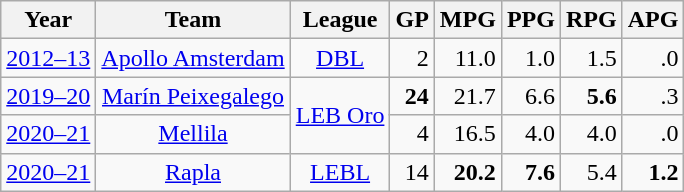<table class="wikitable sortable" style="text-align:center;">
<tr>
<th>Year</th>
<th>Team</th>
<th>League</th>
<th>GP</th>
<th>MPG</th>
<th>PPG</th>
<th>RPG</th>
<th>APG</th>
</tr>
<tr>
<td><a href='#'>2012–13</a></td>
<td><a href='#'>Apollo Amsterdam</a></td>
<td><a href='#'>DBL</a></td>
<td align=right>2</td>
<td align=right>11.0</td>
<td align=right>1.0</td>
<td align=right>1.5</td>
<td align=right>.0</td>
</tr>
<tr>
<td><a href='#'>2019–20</a></td>
<td><a href='#'>Marín Peixegalego</a></td>
<td rowspan=2><a href='#'>LEB Oro</a></td>
<td align=right><strong>24</strong></td>
<td align=right>21.7</td>
<td align=right>6.6</td>
<td align=right><strong>5.6</strong></td>
<td align=right>.3</td>
</tr>
<tr>
<td><a href='#'>2020–21</a></td>
<td><a href='#'>Mellila</a></td>
<td align=right>4</td>
<td align=right>16.5</td>
<td align=right>4.0</td>
<td align=right>4.0</td>
<td align=right>.0</td>
</tr>
<tr>
<td><a href='#'>2020–21</a></td>
<td><a href='#'>Rapla</a></td>
<td><a href='#'>LEBL</a></td>
<td align=right>14</td>
<td align=right><strong>20.2</strong></td>
<td align=right><strong>7.6</strong></td>
<td align=right>5.4</td>
<td align=right><strong>1.2</strong></td>
</tr>
</table>
